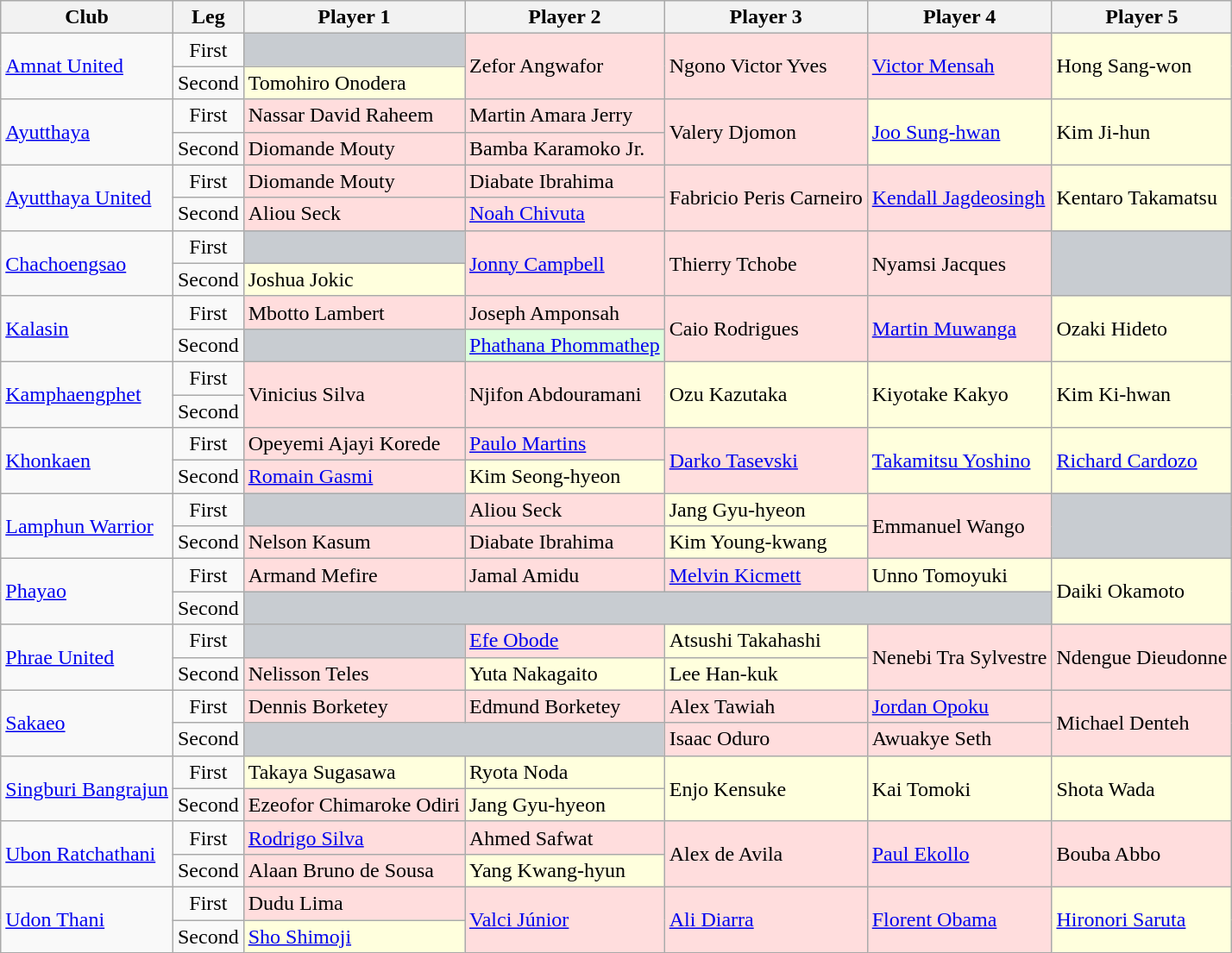<table class="wikitable" style="text-align:left">
<tr>
<th>Club</th>
<th>Leg</th>
<th>Player 1</th>
<th>Player 2</th>
<th>Player 3</th>
<th>Player 4</th>
<th>Player 5</th>
</tr>
<tr>
<td rowspan="2"><a href='#'>Amnat United</a></td>
<td align="center">First</td>
<td bgcolor="#c8ccd1"></td>
<td bgcolor="#ffdddd" rowspan="2"> Zefor Angwafor</td>
<td bgcolor="#ffdddd" rowspan="2"> Ngono Victor Yves</td>
<td bgcolor="#ffdddd" rowspan="2"> <a href='#'>Victor Mensah</a></td>
<td bgcolor="#ffffdd" rowspan="2"> Hong Sang-won</td>
</tr>
<tr>
<td align="center">Second</td>
<td bgcolor="#ffffdd"> Tomohiro Onodera </td>
</tr>
<tr>
<td rowspan="2"><a href='#'>Ayutthaya</a></td>
<td align="center">First</td>
<td bgcolor="#ffdddd"> Nassar David Raheem </td>
<td bgcolor="#ffdddd"> Martin Amara Jerry </td>
<td bgcolor="#ffdddd" rowspan="2"> Valery Djomon</td>
<td bgcolor="#ffffdd" rowspan="2"> <a href='#'>Joo Sung-hwan</a></td>
<td bgcolor="#ffffdd" rowspan="2"> Kim Ji-hun</td>
</tr>
<tr>
<td align="center">Second</td>
<td bgcolor="#ffdddd"> Diomande Mouty </td>
<td bgcolor="#ffdddd"> Bamba Karamoko Jr. </td>
</tr>
<tr>
<td rowspan="2"><a href='#'>Ayutthaya United</a></td>
<td align="center">First</td>
<td bgcolor="#ffdddd"> Diomande Mouty </td>
<td bgcolor="#ffdddd"> Diabate Ibrahima </td>
<td bgcolor="#ffdddd" rowspan="2"> Fabricio Peris Carneiro</td>
<td bgcolor="#ffdddd" rowspan="2"> <a href='#'>Kendall Jagdeosingh</a></td>
<td bgcolor="#ffffdd" rowspan="2"> Kentaro Takamatsu</td>
</tr>
<tr>
<td align="center">Second</td>
<td bgcolor="#ffdddd"> Aliou Seck </td>
<td bgcolor="#ffdddd"> <a href='#'>Noah Chivuta</a> </td>
</tr>
<tr>
<td rowspan="2"><a href='#'>Chachoengsao</a></td>
<td align="center">First</td>
<td bgcolor="#c8ccd1"></td>
<td bgcolor="#ffdddd" rowspan="2"> <a href='#'>Jonny Campbell</a></td>
<td bgcolor="#ffdddd" rowspan="2"> Thierry Tchobe</td>
<td bgcolor="#ffdddd" rowspan="2"> Nyamsi Jacques</td>
<td bgcolor="#c8ccd1" rowspan="2"></td>
</tr>
<tr>
<td align="center">Second</td>
<td bgcolor="#ffffdd"> Joshua Jokic </td>
</tr>
<tr>
<td rowspan="2"><a href='#'>Kalasin</a></td>
<td align="center">First</td>
<td bgcolor="#ffdddd"> Mbotto Lambert </td>
<td bgcolor="#ffdddd"> Joseph Amponsah </td>
<td bgcolor="#ffdddd" rowspan="2"> Caio Rodrigues</td>
<td bgcolor="#ffdddd" rowspan="2"> <a href='#'>Martin Muwanga</a></td>
<td bgcolor="#ffffdd" rowspan="2"> Ozaki Hideto</td>
</tr>
<tr>
<td align="center">Second</td>
<td bgcolor="#c8ccd1"></td>
<td bgcolor="#ddffdd"> <a href='#'>Phathana Phommathep</a> </td>
</tr>
<tr>
<td rowspan="2"><a href='#'>Kamphaengphet</a></td>
<td align="center">First</td>
<td bgcolor="#ffdddd" rowspan="2"> Vinicius Silva</td>
<td bgcolor="#ffdddd" rowspan="2"> Njifon Abdouramani</td>
<td bgcolor="#ffffdd" rowspan="2"> Ozu Kazutaka</td>
<td bgcolor="#ffffdd" rowspan="2"> Kiyotake Kakyo</td>
<td bgcolor="#ffffdd" rowspan="2"> Kim Ki-hwan</td>
</tr>
<tr>
<td align="center">Second</td>
</tr>
<tr>
<td rowspan="2"><a href='#'>Khonkaen</a></td>
<td align="center">First</td>
<td bgcolor="#ffdddd"> Opeyemi Ajayi Korede </td>
<td bgcolor="#ffdddd"> <a href='#'>Paulo Martins</a> </td>
<td bgcolor="#ffdddd" rowspan="2"> <a href='#'>Darko Tasevski</a></td>
<td bgcolor="#ffffdd" rowspan="2"> <a href='#'>Takamitsu Yoshino</a></td>
<td bgcolor="#ffffdd" rowspan="2"> <a href='#'>Richard Cardozo</a></td>
</tr>
<tr>
<td align="center">Second</td>
<td bgcolor="#ffdddd"> <a href='#'>Romain Gasmi</a> </td>
<td bgcolor="#ffffdd"> Kim Seong-hyeon </td>
</tr>
<tr>
<td rowspan="2"><a href='#'>Lamphun Warrior</a></td>
<td align="center">First</td>
<td bgcolor="#c8ccd1"></td>
<td bgcolor="#ffdddd"> Aliou Seck </td>
<td bgcolor="#ffffdd"> Jang Gyu-hyeon </td>
<td bgcolor="#ffdddd" rowspan="2"> Emmanuel Wango</td>
<td bgcolor="#c8ccd1" rowspan="2"></td>
</tr>
<tr>
<td align="center">Second</td>
<td bgcolor="#ffdddd"> Nelson Kasum </td>
<td bgcolor="#ffdddd"> Diabate Ibrahima </td>
<td bgcolor="#ffffdd"> Kim Young-kwang </td>
</tr>
<tr>
<td rowspan="2"><a href='#'>Phayao</a></td>
<td align="center">First</td>
<td bgcolor="#ffdddd"> Armand Mefire </td>
<td bgcolor="#ffdddd"> Jamal Amidu </td>
<td bgcolor="#ffdddd"> <a href='#'>Melvin Kicmett</a> </td>
<td bgcolor="#ffffdd"> Unno Tomoyuki </td>
<td bgcolor="#ffffdd" rowspan="2"> Daiki Okamoto</td>
</tr>
<tr>
<td align="center">Second</td>
<td bgcolor="#c8ccd1" colspan="4"></td>
</tr>
<tr>
<td rowspan="2"><a href='#'>Phrae United</a></td>
<td align="center">First</td>
<td bgcolor="#c8ccd1"></td>
<td bgcolor="#ffdddd"> <a href='#'>Efe Obode</a> </td>
<td bgcolor="#ffffdd"> Atsushi Takahashi </td>
<td bgcolor="#ffdddd" rowspan="2"> Nenebi Tra Sylvestre</td>
<td bgcolor="#ffdddd" rowspan="2"> Ndengue Dieudonne</td>
</tr>
<tr>
<td align="center">Second</td>
<td bgcolor="#ffdddd"> Nelisson Teles </td>
<td bgcolor="#ffffdd"> Yuta Nakagaito </td>
<td bgcolor="#ffffdd"> Lee Han-kuk </td>
</tr>
<tr>
<td rowspan="2"><a href='#'>Sakaeo</a></td>
<td align="center">First</td>
<td bgcolor="#ffdddd"> Dennis Borketey </td>
<td bgcolor="#ffdddd"> Edmund Borketey </td>
<td bgcolor="#ffdddd"> Alex Tawiah </td>
<td bgcolor="#ffdddd"> <a href='#'>Jordan Opoku</a> </td>
<td bgcolor="#ffdddd" rowspan="2"> Michael Denteh</td>
</tr>
<tr>
<td align="center">Second</td>
<td bgcolor="#c8ccd1" colspan="2"></td>
<td bgcolor="#ffdddd"> Isaac Oduro </td>
<td bgcolor="#ffdddd"> Awuakye Seth </td>
</tr>
<tr>
<td rowspan="2"><a href='#'>Singburi Bangrajun</a></td>
<td align="center">First</td>
<td bgcolor="#ffffdd"> Takaya Sugasawa </td>
<td bgcolor="#ffffdd"> Ryota Noda </td>
<td bgcolor="#ffffdd" rowspan="2"> Enjo Kensuke</td>
<td bgcolor="#ffffdd" rowspan="2"> Kai Tomoki</td>
<td bgcolor="#ffffdd" rowspan="2"> Shota Wada</td>
</tr>
<tr>
<td align="center">Second</td>
<td bgcolor="#ffdddd"> Ezeofor Chimaroke Odiri </td>
<td bgcolor="#ffffdd"> Jang Gyu-hyeon </td>
</tr>
<tr>
<td rowspan="2"><a href='#'>Ubon Ratchathani</a></td>
<td align="center">First</td>
<td bgcolor="#ffdddd"> <a href='#'>Rodrigo Silva</a> </td>
<td bgcolor="#ffdddd"> Ahmed Safwat </td>
<td bgcolor="#ffdddd" rowspan="2"> Alex de Avila</td>
<td bgcolor="#ffdddd" rowspan="2"> <a href='#'>Paul Ekollo</a></td>
<td bgcolor="#ffdddd" rowspan="2"> Bouba Abbo</td>
</tr>
<tr>
<td align="center">Second</td>
<td bgcolor="#ffdddd"> Alaan Bruno de Sousa </td>
<td bgcolor="#ffffdd"> Yang Kwang-hyun </td>
</tr>
<tr>
<td rowspan="2"><a href='#'>Udon Thani</a></td>
<td align="center">First</td>
<td bgcolor="#ffdddd"> Dudu Lima </td>
<td bgcolor="#ffdddd" rowspan="2"> <a href='#'>Valci Júnior</a></td>
<td bgcolor="#ffdddd" rowspan="2"> <a href='#'>Ali Diarra</a></td>
<td bgcolor="#ffdddd" rowspan="2"> <a href='#'>Florent Obama</a></td>
<td bgcolor="#ffffdd" rowspan="2"> <a href='#'>Hironori Saruta</a></td>
</tr>
<tr>
<td align="center">Second</td>
<td bgcolor="#ffffdd"> <a href='#'>Sho Shimoji</a> </td>
</tr>
</table>
